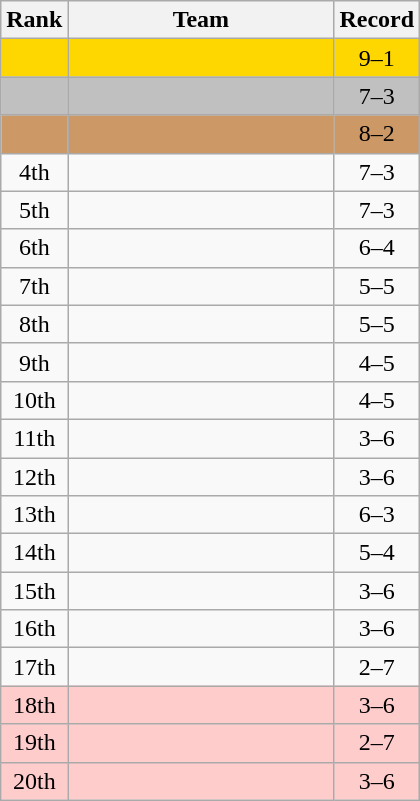<table class=wikitable style="text-align:center;">
<tr>
<th>Rank</th>
<th width=170>Team</th>
<th>Record</th>
</tr>
<tr bgcolor=gold>
<td></td>
<td align=left></td>
<td>9–1</td>
</tr>
<tr bgcolor=silver>
<td></td>
<td align=left></td>
<td>7–3</td>
</tr>
<tr bgcolor=cc9966>
<td></td>
<td align=left></td>
<td>8–2</td>
</tr>
<tr>
<td>4th</td>
<td align=left></td>
<td>7–3</td>
</tr>
<tr>
<td>5th</td>
<td align=left></td>
<td>7–3</td>
</tr>
<tr>
<td>6th</td>
<td align=left></td>
<td>6–4</td>
</tr>
<tr>
<td>7th</td>
<td align=left></td>
<td>5–5</td>
</tr>
<tr>
<td>8th</td>
<td align=left></td>
<td>5–5</td>
</tr>
<tr>
<td>9th</td>
<td align=left></td>
<td>4–5</td>
</tr>
<tr>
<td>10th</td>
<td align=left></td>
<td>4–5</td>
</tr>
<tr>
<td>11th</td>
<td align=left></td>
<td>3–6</td>
</tr>
<tr>
<td>12th</td>
<td align=left></td>
<td>3–6</td>
</tr>
<tr>
<td>13th</td>
<td align=left></td>
<td>6–3</td>
</tr>
<tr>
<td>14th</td>
<td align=left></td>
<td>5–4</td>
</tr>
<tr>
<td>15th</td>
<td align=left></td>
<td>3–6</td>
</tr>
<tr>
<td>16th</td>
<td align=left></td>
<td>3–6</td>
</tr>
<tr>
<td>17th</td>
<td align=left></td>
<td>2–7</td>
</tr>
<tr bgcolor=#fcc>
<td>18th</td>
<td align=left></td>
<td>3–6</td>
</tr>
<tr bgcolor=#fcc>
<td>19th</td>
<td align=left></td>
<td>2–7</td>
</tr>
<tr bgcolor=#fcc>
<td>20th</td>
<td align=left></td>
<td>3–6</td>
</tr>
</table>
